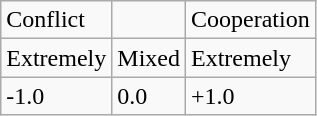<table class="wikitable">
<tr>
<td>Conflict</td>
<td></td>
<td>Cooperation</td>
</tr>
<tr>
<td>Extremely</td>
<td>Mixed</td>
<td>Extremely</td>
</tr>
<tr>
<td>-1.0</td>
<td>0.0</td>
<td>+1.0</td>
</tr>
</table>
